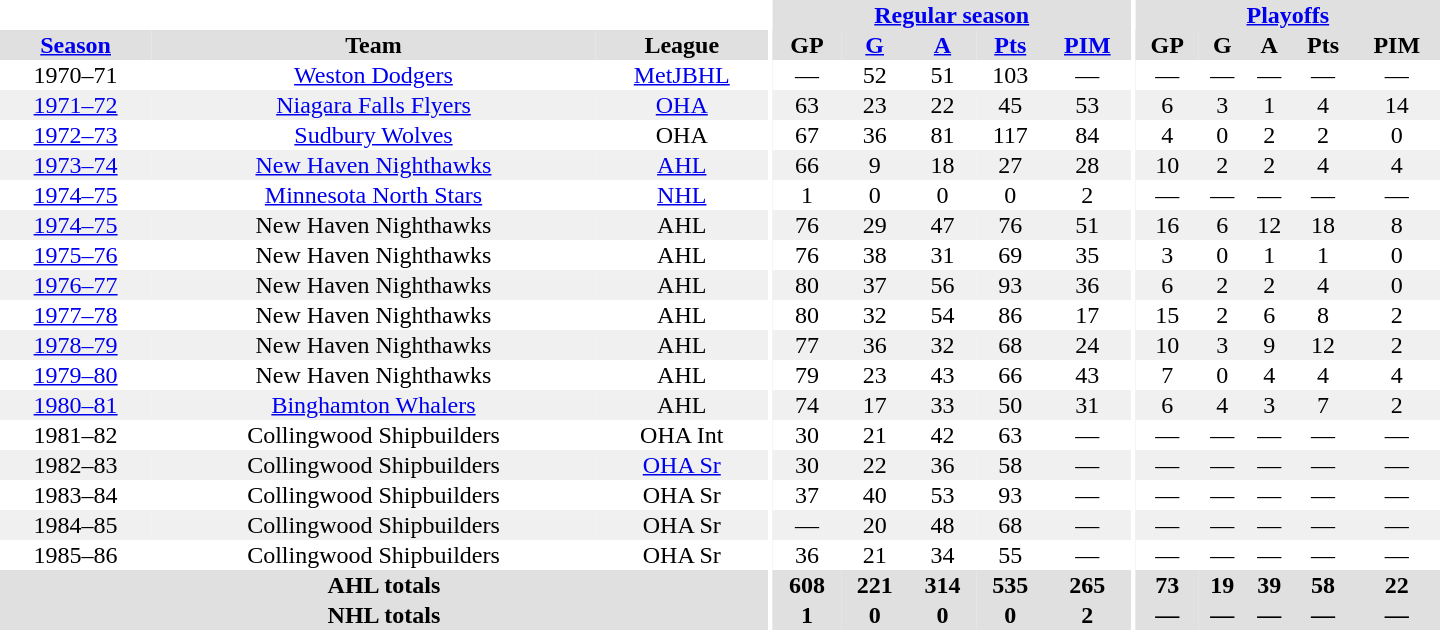<table border="0" cellpadding="1" cellspacing="0" style="text-align:center; width:60em">
<tr bgcolor="#e0e0e0">
<th colspan="3" bgcolor="#ffffff"></th>
<th rowspan="100" bgcolor="#ffffff"></th>
<th colspan="5"><a href='#'>Regular season</a></th>
<th rowspan="100" bgcolor="#ffffff"></th>
<th colspan="5"><a href='#'>Playoffs</a></th>
</tr>
<tr bgcolor="#e0e0e0">
<th><a href='#'>Season</a></th>
<th>Team</th>
<th>League</th>
<th>GP</th>
<th><a href='#'>G</a></th>
<th><a href='#'>A</a></th>
<th><a href='#'>Pts</a></th>
<th><a href='#'>PIM</a></th>
<th>GP</th>
<th>G</th>
<th>A</th>
<th>Pts</th>
<th>PIM</th>
</tr>
<tr>
<td>1970–71</td>
<td><a href='#'>Weston Dodgers</a></td>
<td><a href='#'>MetJBHL</a></td>
<td>—</td>
<td>52</td>
<td>51</td>
<td>103</td>
<td>—</td>
<td>—</td>
<td>—</td>
<td>—</td>
<td>—</td>
<td>—</td>
</tr>
<tr bgcolor="#f0f0f0">
<td><a href='#'>1971–72</a></td>
<td><a href='#'>Niagara Falls Flyers</a></td>
<td><a href='#'>OHA</a></td>
<td>63</td>
<td>23</td>
<td>22</td>
<td>45</td>
<td>53</td>
<td>6</td>
<td>3</td>
<td>1</td>
<td>4</td>
<td>14</td>
</tr>
<tr>
<td><a href='#'>1972–73</a></td>
<td><a href='#'>Sudbury Wolves</a></td>
<td>OHA</td>
<td>67</td>
<td>36</td>
<td>81</td>
<td>117</td>
<td>84</td>
<td>4</td>
<td>0</td>
<td>2</td>
<td>2</td>
<td>0</td>
</tr>
<tr bgcolor="#f0f0f0">
<td><a href='#'>1973–74</a></td>
<td><a href='#'>New Haven Nighthawks</a></td>
<td><a href='#'>AHL</a></td>
<td>66</td>
<td>9</td>
<td>18</td>
<td>27</td>
<td>28</td>
<td>10</td>
<td>2</td>
<td>2</td>
<td>4</td>
<td>4</td>
</tr>
<tr>
<td><a href='#'>1974–75</a></td>
<td><a href='#'>Minnesota North Stars</a></td>
<td><a href='#'>NHL</a></td>
<td>1</td>
<td>0</td>
<td>0</td>
<td>0</td>
<td>2</td>
<td>—</td>
<td>—</td>
<td>—</td>
<td>—</td>
<td>—</td>
</tr>
<tr bgcolor="#f0f0f0">
<td><a href='#'>1974–75</a></td>
<td>New Haven Nighthawks</td>
<td>AHL</td>
<td>76</td>
<td>29</td>
<td>47</td>
<td>76</td>
<td>51</td>
<td>16</td>
<td>6</td>
<td>12</td>
<td>18</td>
<td>8</td>
</tr>
<tr>
<td><a href='#'>1975–76</a></td>
<td>New Haven Nighthawks</td>
<td>AHL</td>
<td>76</td>
<td>38</td>
<td>31</td>
<td>69</td>
<td>35</td>
<td>3</td>
<td>0</td>
<td>1</td>
<td>1</td>
<td>0</td>
</tr>
<tr bgcolor="#f0f0f0">
<td><a href='#'>1976–77</a></td>
<td>New Haven Nighthawks</td>
<td>AHL</td>
<td>80</td>
<td>37</td>
<td>56</td>
<td>93</td>
<td>36</td>
<td>6</td>
<td>2</td>
<td>2</td>
<td>4</td>
<td>0</td>
</tr>
<tr>
<td><a href='#'>1977–78</a></td>
<td>New Haven Nighthawks</td>
<td>AHL</td>
<td>80</td>
<td>32</td>
<td>54</td>
<td>86</td>
<td>17</td>
<td>15</td>
<td>2</td>
<td>6</td>
<td>8</td>
<td>2</td>
</tr>
<tr bgcolor="#f0f0f0">
<td><a href='#'>1978–79</a></td>
<td>New Haven Nighthawks</td>
<td>AHL</td>
<td>77</td>
<td>36</td>
<td>32</td>
<td>68</td>
<td>24</td>
<td>10</td>
<td>3</td>
<td>9</td>
<td>12</td>
<td>2</td>
</tr>
<tr>
<td><a href='#'>1979–80</a></td>
<td>New Haven Nighthawks</td>
<td>AHL</td>
<td>79</td>
<td>23</td>
<td>43</td>
<td>66</td>
<td>43</td>
<td>7</td>
<td>0</td>
<td>4</td>
<td>4</td>
<td>4</td>
</tr>
<tr bgcolor="#f0f0f0">
<td><a href='#'>1980–81</a></td>
<td><a href='#'>Binghamton Whalers</a></td>
<td>AHL</td>
<td>74</td>
<td>17</td>
<td>33</td>
<td>50</td>
<td>31</td>
<td>6</td>
<td>4</td>
<td>3</td>
<td>7</td>
<td>2</td>
</tr>
<tr>
<td>1981–82</td>
<td>Collingwood Shipbuilders</td>
<td>OHA Int</td>
<td>30</td>
<td>21</td>
<td>42</td>
<td>63</td>
<td>—</td>
<td>—</td>
<td>—</td>
<td>—</td>
<td>—</td>
<td>—</td>
</tr>
<tr bgcolor="#f0f0f0">
<td>1982–83</td>
<td>Collingwood Shipbuilders</td>
<td><a href='#'>OHA Sr</a></td>
<td>30</td>
<td>22</td>
<td>36</td>
<td>58</td>
<td>—</td>
<td>—</td>
<td>—</td>
<td>—</td>
<td>—</td>
<td>—</td>
</tr>
<tr>
<td>1983–84</td>
<td>Collingwood Shipbuilders</td>
<td>OHA Sr</td>
<td>37</td>
<td>40</td>
<td>53</td>
<td>93</td>
<td>—</td>
<td>—</td>
<td>—</td>
<td>—</td>
<td>—</td>
<td>—</td>
</tr>
<tr bgcolor="#f0f0f0">
<td>1984–85</td>
<td>Collingwood Shipbuilders</td>
<td>OHA Sr</td>
<td>—</td>
<td>20</td>
<td>48</td>
<td>68</td>
<td>—</td>
<td>—</td>
<td>—</td>
<td>—</td>
<td>—</td>
<td>—</td>
</tr>
<tr>
<td>1985–86</td>
<td>Collingwood Shipbuilders</td>
<td>OHA Sr</td>
<td>36</td>
<td>21</td>
<td>34</td>
<td>55</td>
<td>—</td>
<td>—</td>
<td>—</td>
<td>—</td>
<td>—</td>
<td>—</td>
</tr>
<tr bgcolor="#e0e0e0">
<th colspan="3">AHL totals</th>
<th>608</th>
<th>221</th>
<th>314</th>
<th>535</th>
<th>265</th>
<th>73</th>
<th>19</th>
<th>39</th>
<th>58</th>
<th>22</th>
</tr>
<tr bgcolor="#e0e0e0">
<th colspan="3">NHL totals</th>
<th>1</th>
<th>0</th>
<th>0</th>
<th>0</th>
<th>2</th>
<th>—</th>
<th>—</th>
<th>—</th>
<th>—</th>
<th>—</th>
</tr>
</table>
